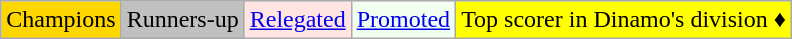<table class="wikitable">
<tr>
<td bgcolor=Gold>Champions</td>
<td bgcolor=Silver>Runners-up</td>
<td bgcolor=MistyRose><a href='#'>Relegated</a> </td>
<td bgcolor=honeydew><a href='#'>Promoted</a> </td>
<td bgcolor=Yellow>Top scorer in Dinamo's division ♦</td>
</tr>
</table>
